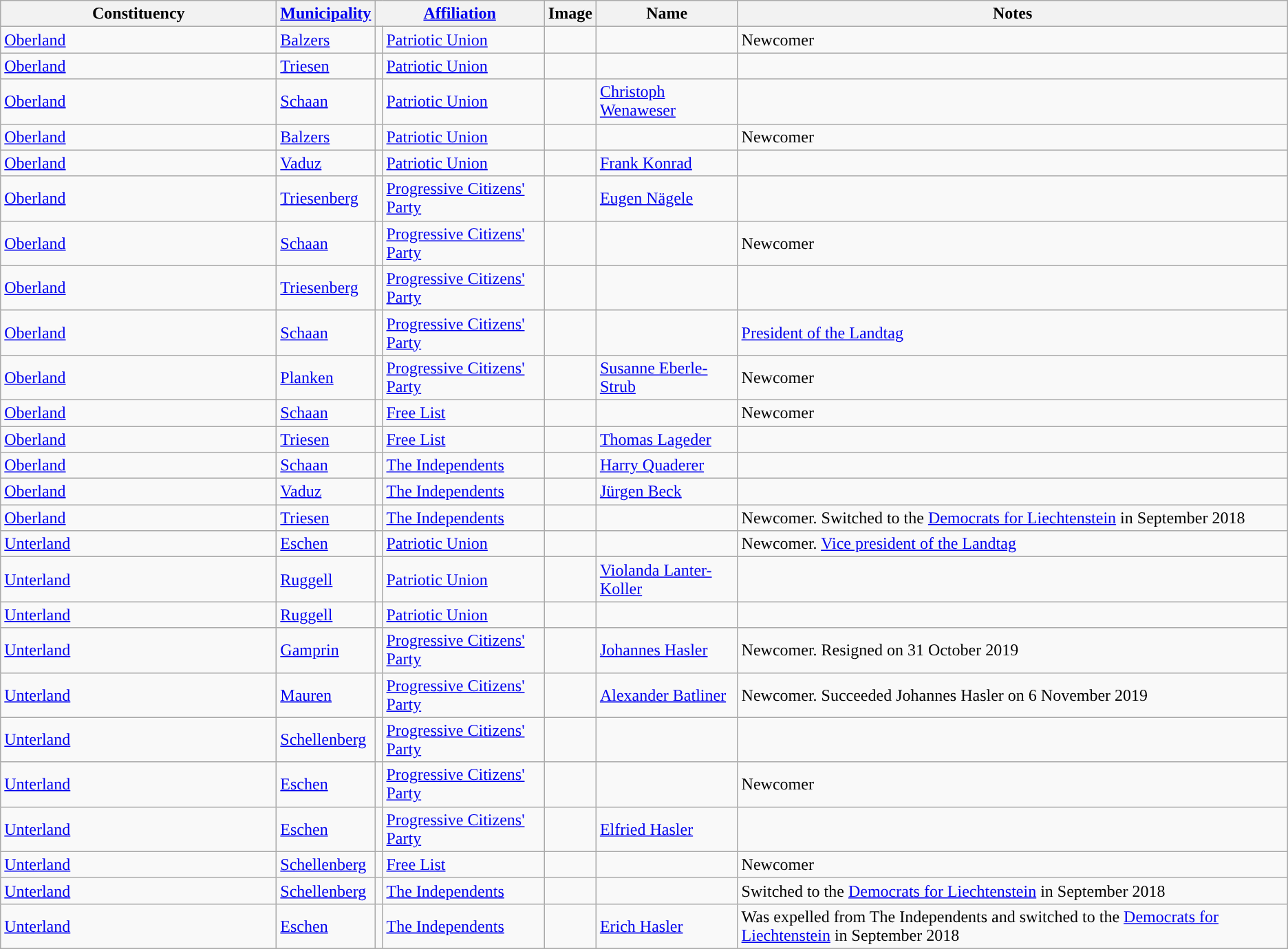<table class="wikitable sortable" id="elected-mps">
<tr>
<th width="260px">Constituency</th>
<th><a href='#'>Municipality</a></th>
<th colspan="2"><a href='#'>Affiliation</a></th>
<th>Image</th>
<th>Name</th>
<th>Notes</th>
</tr>
<tr>
<td><a href='#'>Oberland</a></td>
<td><a href='#'>Balzers</a></td>
<td style="background-color: "></td>
<td><a href='#'>Patriotic Union</a></td>
<td></td>
<td></td>
<td>Newcomer</td>
</tr>
<tr>
<td><a href='#'>Oberland</a></td>
<td><a href='#'>Triesen</a></td>
<td style="background-color: "></td>
<td><a href='#'>Patriotic Union</a></td>
<td></td>
<td></td>
<td></td>
</tr>
<tr>
<td><a href='#'>Oberland</a></td>
<td><a href='#'>Schaan</a></td>
<td style="background-color: "></td>
<td><a href='#'>Patriotic Union</a></td>
<td></td>
<td><a href='#'>Christoph Wenaweser</a></td>
<td></td>
</tr>
<tr>
<td><a href='#'>Oberland</a></td>
<td><a href='#'>Balzers</a></td>
<td style="background-color: "></td>
<td><a href='#'>Patriotic Union</a></td>
<td></td>
<td></td>
<td>Newcomer</td>
</tr>
<tr>
<td><a href='#'>Oberland</a></td>
<td><a href='#'>Vaduz</a></td>
<td style="background-color: "></td>
<td><a href='#'>Patriotic Union</a></td>
<td></td>
<td><a href='#'>Frank Konrad</a></td>
<td></td>
</tr>
<tr>
<td><a href='#'>Oberland</a></td>
<td><a href='#'>Triesenberg</a></td>
<td style="background-color: "></td>
<td><a href='#'>Progressive Citizens' Party</a></td>
<td></td>
<td><a href='#'>Eugen Nägele</a></td>
<td></td>
</tr>
<tr>
<td><a href='#'>Oberland</a></td>
<td><a href='#'>Schaan</a></td>
<td style="background-color: "></td>
<td><a href='#'>Progressive Citizens' Party</a></td>
<td></td>
<td></td>
<td>Newcomer</td>
</tr>
<tr>
<td><a href='#'>Oberland</a></td>
<td><a href='#'>Triesenberg</a></td>
<td style="background-color: "></td>
<td><a href='#'>Progressive Citizens' Party</a></td>
<td></td>
<td></td>
<td></td>
</tr>
<tr>
<td><a href='#'>Oberland</a></td>
<td><a href='#'>Schaan</a></td>
<td style="background-color: "></td>
<td><a href='#'>Progressive Citizens' Party</a></td>
<td></td>
<td></td>
<td><a href='#'>President of the Landtag</a></td>
</tr>
<tr>
<td><a href='#'>Oberland</a></td>
<td><a href='#'>Planken</a></td>
<td style="background-color: "></td>
<td><a href='#'>Progressive Citizens' Party</a></td>
<td></td>
<td><a href='#'>Susanne Eberle-Strub</a></td>
<td>Newcomer</td>
</tr>
<tr>
<td><a href='#'>Oberland</a></td>
<td><a href='#'>Schaan</a></td>
<td style="background-color: "></td>
<td><a href='#'>Free List</a></td>
<td></td>
<td></td>
<td>Newcomer</td>
</tr>
<tr>
<td><a href='#'>Oberland</a></td>
<td><a href='#'>Triesen</a></td>
<td style="background-color: "></td>
<td><a href='#'>Free List</a></td>
<td></td>
<td><a href='#'>Thomas Lageder</a></td>
<td></td>
</tr>
<tr>
<td><a href='#'>Oberland</a></td>
<td><a href='#'>Schaan</a></td>
<td style="background-color: "></td>
<td><a href='#'>The Independents</a></td>
<td></td>
<td><a href='#'>Harry Quaderer</a></td>
<td></td>
</tr>
<tr>
<td><a href='#'>Oberland</a></td>
<td><a href='#'>Vaduz</a></td>
<td style="background-color: "></td>
<td><a href='#'>The Independents</a></td>
<td></td>
<td><a href='#'>Jürgen Beck</a></td>
<td></td>
</tr>
<tr>
<td><a href='#'>Oberland</a></td>
<td><a href='#'>Triesen</a></td>
<td style="background-color: "></td>
<td><a href='#'>The Independents</a></td>
<td></td>
<td></td>
<td>Newcomer. Switched to the <a href='#'>Democrats for Liechtenstein</a> in September 2018</td>
</tr>
<tr>
<td><a href='#'>Unterland</a></td>
<td><a href='#'>Eschen</a></td>
<td style="background-color: "></td>
<td><a href='#'>Patriotic Union</a></td>
<td></td>
<td></td>
<td>Newcomer. <a href='#'>Vice president of the Landtag</a></td>
</tr>
<tr>
<td><a href='#'>Unterland</a></td>
<td><a href='#'>Ruggell</a></td>
<td style="background-color: "></td>
<td><a href='#'>Patriotic Union</a></td>
<td></td>
<td><a href='#'>Violanda Lanter-Koller</a></td>
<td></td>
</tr>
<tr>
<td><a href='#'>Unterland</a></td>
<td><a href='#'>Ruggell</a></td>
<td style="background-color: "></td>
<td><a href='#'>Patriotic Union</a></td>
<td></td>
<td></td>
<td></td>
</tr>
<tr>
<td><a href='#'>Unterland</a></td>
<td><a href='#'>Gamprin</a></td>
<td style="background-color: "></td>
<td><a href='#'>Progressive Citizens' Party</a></td>
<td></td>
<td><a href='#'>Johannes Hasler</a></td>
<td>Newcomer. Resigned on 31 October 2019</td>
</tr>
<tr>
<td><a href='#'>Unterland</a></td>
<td><a href='#'>Mauren</a></td>
<td style="background-color: "></td>
<td><a href='#'>Progressive Citizens' Party</a></td>
<td></td>
<td><a href='#'>Alexander Batliner</a></td>
<td>Newcomer. Succeeded Johannes Hasler on 6 November 2019</td>
</tr>
<tr>
<td><a href='#'>Unterland</a></td>
<td><a href='#'>Schellenberg</a></td>
<td style="background-color: "></td>
<td><a href='#'>Progressive Citizens' Party</a></td>
<td></td>
<td></td>
<td></td>
</tr>
<tr>
<td><a href='#'>Unterland</a></td>
<td><a href='#'>Eschen</a></td>
<td style="background-color: "></td>
<td><a href='#'>Progressive Citizens' Party</a></td>
<td></td>
<td></td>
<td>Newcomer</td>
</tr>
<tr>
<td><a href='#'>Unterland</a></td>
<td><a href='#'>Eschen</a></td>
<td style="background-color: "></td>
<td><a href='#'>Progressive Citizens' Party</a></td>
<td></td>
<td><a href='#'>Elfried Hasler</a></td>
<td></td>
</tr>
<tr>
<td><a href='#'>Unterland</a></td>
<td><a href='#'>Schellenberg</a></td>
<td style="background-color: "></td>
<td><a href='#'>Free List</a></td>
<td></td>
<td></td>
<td>Newcomer</td>
</tr>
<tr>
<td><a href='#'>Unterland</a></td>
<td><a href='#'>Schellenberg</a></td>
<td style="background-color: "></td>
<td><a href='#'>The Independents</a></td>
<td></td>
<td></td>
<td>Switched to the <a href='#'>Democrats for Liechtenstein</a> in September 2018</td>
</tr>
<tr>
<td><a href='#'>Unterland</a></td>
<td><a href='#'>Eschen</a></td>
<td style="background-color: "></td>
<td><a href='#'>The Independents</a></td>
<td></td>
<td><a href='#'>Erich Hasler</a></td>
<td>Was expelled from The Independents and switched to the <a href='#'>Democrats for Liechtenstein</a> in September 2018</td>
</tr>
</table>
